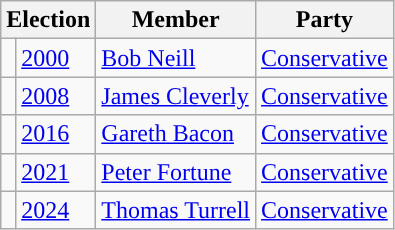<table class="wikitable">
<tr>
<th colspan="2">Election</th>
<th>Member</th>
<th>Party</th>
</tr>
<tr>
<td style="background-color: "></td>
<td><a href='#'>2000</a></td>
<td><a href='#'>Bob Neill</a></td>
<td><a href='#'>Conservative</a></td>
</tr>
<tr>
<td style="background-color: "></td>
<td><a href='#'>2008</a></td>
<td><a href='#'>James Cleverly</a></td>
<td><a href='#'>Conservative</a></td>
</tr>
<tr>
<td style="background-color: "></td>
<td><a href='#'>2016</a></td>
<td><a href='#'>Gareth Bacon</a></td>
<td><a href='#'>Conservative</a></td>
</tr>
<tr>
<td style="background-color: "></td>
<td><a href='#'>2021</a></td>
<td><a href='#'>Peter Fortune</a></td>
<td><a href='#'>Conservative</a></td>
</tr>
<tr>
<td style="background-color: "></td>
<td><a href='#'>2024</a></td>
<td><a href='#'>Thomas Turrell</a></td>
<td><a href='#'>Conservative</a></td>
</tr>
</table>
